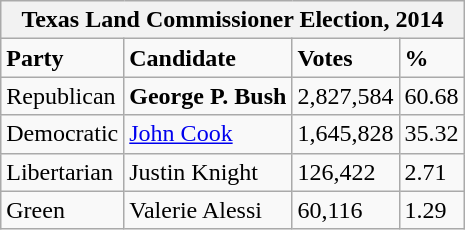<table class="wikitable">
<tr>
<th colspan="4">Texas Land Commissioner Election, 2014</th>
</tr>
<tr>
<td><strong>Party</strong></td>
<td><strong>Candidate</strong></td>
<td><strong>Votes</strong></td>
<td><strong>%</strong></td>
</tr>
<tr>
<td>Republican</td>
<td><strong>George P. Bush</strong></td>
<td>2,827,584</td>
<td>60.68</td>
</tr>
<tr>
<td>Democratic</td>
<td><a href='#'>John Cook</a></td>
<td>1,645,828</td>
<td>35.32</td>
</tr>
<tr>
<td>Libertarian</td>
<td>Justin Knight</td>
<td>126,422</td>
<td>2.71</td>
</tr>
<tr>
<td>Green</td>
<td>Valerie Alessi</td>
<td>60,116</td>
<td>1.29</td>
</tr>
</table>
